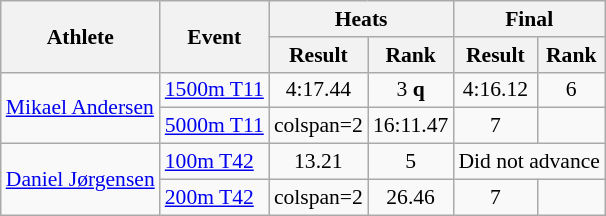<table class=wikitable style="font-size:90%">
<tr>
<th rowspan="2">Athlete</th>
<th rowspan="2">Event</th>
<th colspan="2">Heats</th>
<th colspan="2">Final</th>
</tr>
<tr>
<th>Result</th>
<th>Rank</th>
<th>Result</th>
<th>Rank</th>
</tr>
<tr align=center>
<td align=left rowspan=2><a href='#'>Mikael Andersen</a></td>
<td align=left><a href='#'>1500m T11</a></td>
<td>4:17.44</td>
<td>3 <strong>q</strong></td>
<td>4:16.12</td>
<td>6</td>
</tr>
<tr align=center>
<td align=left><a href='#'>5000m T11</a></td>
<td>colspan=2 </td>
<td>16:11.47</td>
<td>7</td>
</tr>
<tr align=center>
<td align=left rowspan=2><a href='#'>Daniel Jørgensen</a></td>
<td align=left><a href='#'>100m T42</a></td>
<td>13.21</td>
<td>5</td>
<td colspan=2>Did not advance</td>
</tr>
<tr align=center>
<td align=left><a href='#'>200m T42</a></td>
<td>colspan=2 </td>
<td>26.46</td>
<td>7</td>
</tr>
</table>
